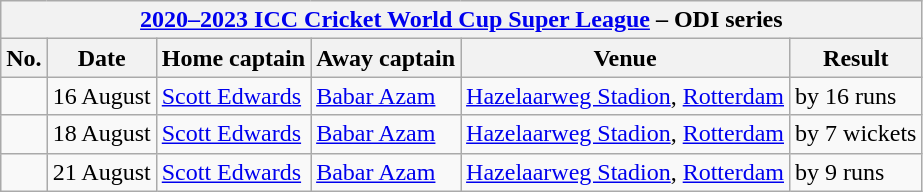<table class="wikitable">
<tr>
<th colspan="9"><a href='#'>2020–2023 ICC Cricket World Cup Super League</a> – ODI series</th>
</tr>
<tr>
<th>No.</th>
<th>Date</th>
<th>Home captain</th>
<th>Away captain</th>
<th>Venue</th>
<th>Result</th>
</tr>
<tr>
<td></td>
<td>16 August</td>
<td><a href='#'>Scott Edwards</a></td>
<td><a href='#'>Babar Azam</a></td>
<td><a href='#'>Hazelaarweg Stadion</a>, <a href='#'>Rotterdam</a></td>
<td> by 16 runs</td>
</tr>
<tr>
<td></td>
<td>18 August</td>
<td><a href='#'>Scott Edwards</a></td>
<td><a href='#'>Babar Azam</a></td>
<td><a href='#'>Hazelaarweg Stadion</a>, <a href='#'>Rotterdam</a></td>
<td> by 7 wickets</td>
</tr>
<tr>
<td></td>
<td>21 August</td>
<td><a href='#'>Scott Edwards</a></td>
<td><a href='#'>Babar Azam</a></td>
<td><a href='#'>Hazelaarweg Stadion</a>, <a href='#'>Rotterdam</a></td>
<td> by 9 runs</td>
</tr>
</table>
